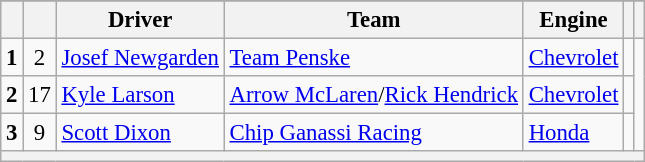<table class="wikitable" style="font-size:95%;">
<tr>
</tr>
<tr>
<th></th>
<th></th>
<th>Driver</th>
<th>Team</th>
<th>Engine</th>
<th></th>
<th></th>
</tr>
<tr>
<td style="text-align:center;"><strong>1</strong></td>
<td style="text-align:center;">2</td>
<td> <a href='#'>Josef Newgarden</a> </td>
<td><a href='#'>Team Penske</a></td>
<td><a href='#'>Chevrolet</a></td>
<td></td>
</tr>
<tr>
<td style="text-align:center;"><strong>2</strong></td>
<td style="text-align:center;">17</td>
<td> <a href='#'>Kyle Larson</a> </td>
<td><a href='#'>Arrow McLaren</a>/<a href='#'>Rick Hendrick</a></td>
<td><a href='#'>Chevrolet</a></td>
<td></td>
</tr>
<tr>
<td style="text-align:center;"><strong>3</strong></td>
<td style="text-align:center;">9</td>
<td> <a href='#'>Scott Dixon</a> </td>
<td><a href='#'>Chip Ganassi Racing</a></td>
<td><a href='#'>Honda</a></td>
<td></td>
</tr>
<tr>
<th colspan=7></th>
</tr>
</table>
